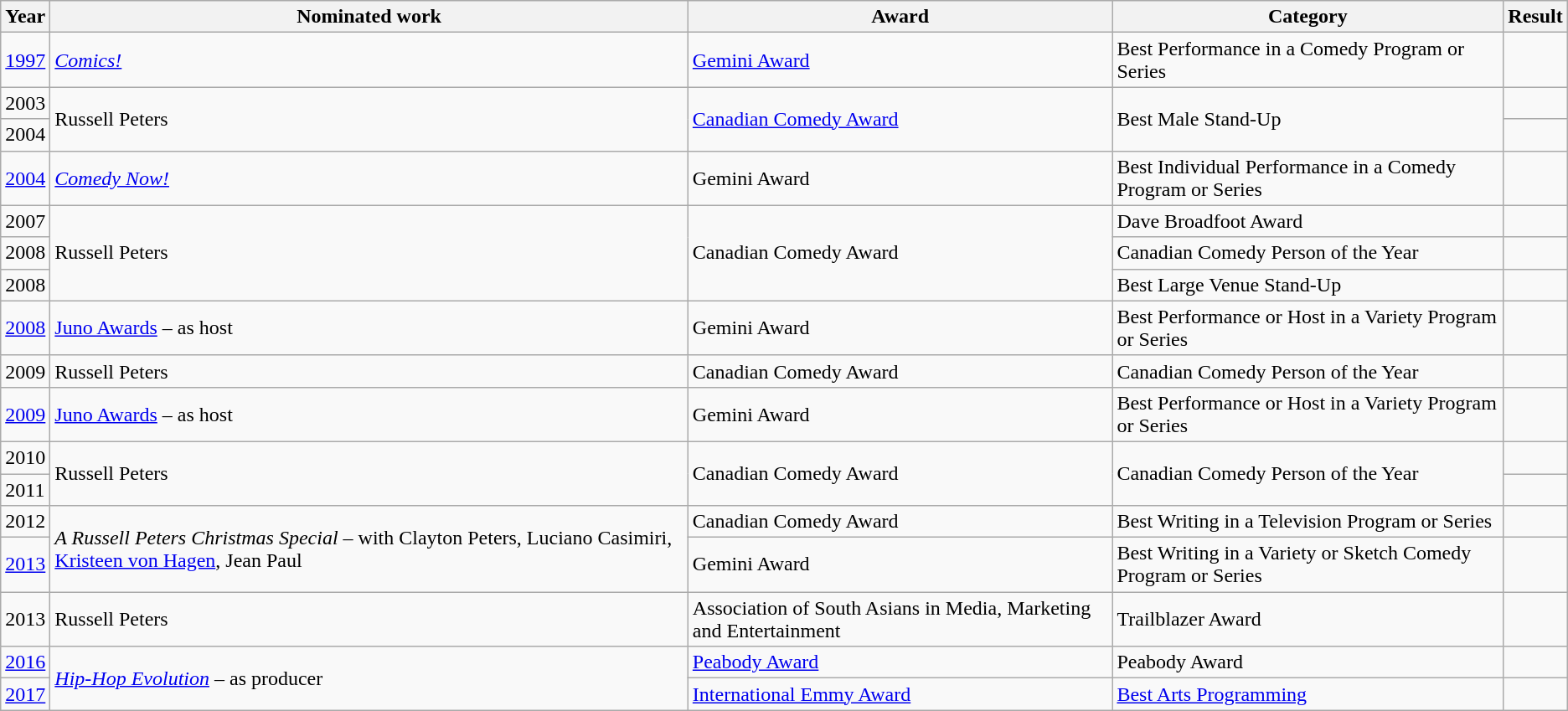<table class="wikitable">
<tr>
<th style="text-align:center;">Year</th>
<th style="text-align:center;">Nominated work</th>
<th style="text-align:center;">Award</th>
<th style="text-align:center;">Category</th>
<th style="text-align:center;">Result</th>
</tr>
<tr>
<td><a href='#'>1997</a></td>
<td><em><a href='#'>Comics!</a></em></td>
<td><a href='#'>Gemini Award</a></td>
<td>Best Performance in a Comedy Program or Series</td>
<td></td>
</tr>
<tr>
<td>2003</td>
<td rowspan="2">Russell Peters</td>
<td rowspan="2"><a href='#'>Canadian Comedy Award</a></td>
<td rowspan="2">Best Male Stand-Up</td>
<td></td>
</tr>
<tr>
<td>2004</td>
<td></td>
</tr>
<tr>
<td><a href='#'>2004</a></td>
<td><em><a href='#'>Comedy Now!</a></em></td>
<td>Gemini Award</td>
<td>Best Individual Performance in a Comedy Program or Series</td>
<td></td>
</tr>
<tr>
<td>2007</td>
<td rowspan="3">Russell Peters</td>
<td rowspan="3">Canadian Comedy Award</td>
<td>Dave Broadfoot Award</td>
<td></td>
</tr>
<tr>
<td>2008</td>
<td>Canadian Comedy Person of the Year</td>
<td></td>
</tr>
<tr>
<td>2008</td>
<td>Best Large Venue Stand-Up</td>
<td></td>
</tr>
<tr>
<td><a href='#'>2008</a></td>
<td><a href='#'>Juno Awards</a> – as host</td>
<td>Gemini Award</td>
<td>Best Performance or Host in a Variety Program or Series</td>
<td></td>
</tr>
<tr>
<td>2009</td>
<td>Russell Peters</td>
<td>Canadian Comedy Award</td>
<td>Canadian Comedy Person of the Year</td>
<td></td>
</tr>
<tr>
<td><a href='#'>2009</a></td>
<td><a href='#'>Juno Awards</a> – as host</td>
<td>Gemini Award</td>
<td>Best Performance or Host in a Variety Program or Series</td>
<td></td>
</tr>
<tr>
<td>2010</td>
<td rowspan="2">Russell Peters</td>
<td rowspan="2">Canadian Comedy Award</td>
<td rowspan="2">Canadian Comedy Person of the Year</td>
<td></td>
</tr>
<tr>
<td>2011</td>
<td></td>
</tr>
<tr>
<td>2012</td>
<td rowspan="2"><em>A Russell Peters Christmas Special</em> – with Clayton Peters, Luciano Casimiri, <a href='#'>Kristeen von Hagen</a>, Jean Paul</td>
<td>Canadian Comedy Award</td>
<td>Best Writing in a Television Program or Series</td>
<td></td>
</tr>
<tr>
<td><a href='#'>2013</a></td>
<td>Gemini Award</td>
<td>Best Writing in a Variety or Sketch Comedy Program or Series</td>
<td></td>
</tr>
<tr>
<td>2013</td>
<td>Russell Peters</td>
<td>Association of South Asians in Media, Marketing and Entertainment</td>
<td>Trailblazer Award</td>
<td></td>
</tr>
<tr>
<td><a href='#'>2016</a></td>
<td rowspan=2><em><a href='#'>Hip-Hop Evolution</a></em> – as producer</td>
<td><a href='#'>Peabody Award</a></td>
<td>Peabody Award</td>
<td></td>
</tr>
<tr>
<td><a href='#'>2017</a></td>
<td><a href='#'>International Emmy Award</a></td>
<td><a href='#'>Best Arts Programming</a></td>
<td></td>
</tr>
</table>
